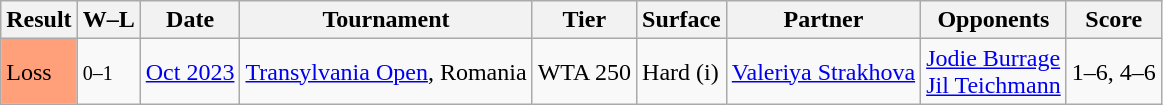<table class="sortable wikitable">
<tr>
<th>Result</th>
<th class="unsortable">W–L</th>
<th>Date</th>
<th>Tournament</th>
<th>Tier</th>
<th>Surface</th>
<th>Partner</th>
<th>Opponents</th>
<th class="unsortable">Score</th>
</tr>
<tr>
<td bgcolor=FFA07A>Loss</td>
<td><small>0–1</small></td>
<td><a href='#'>Oct 2023</a></td>
<td><a href='#'>Transylvania Open</a>, Romania</td>
<td>WTA 250</td>
<td>Hard (i)</td>
<td> <a href='#'>Valeriya Strakhova</a></td>
<td> <a href='#'>Jodie Burrage</a> <br>  <a href='#'>Jil Teichmann</a></td>
<td>1–6, 4–6</td>
</tr>
</table>
